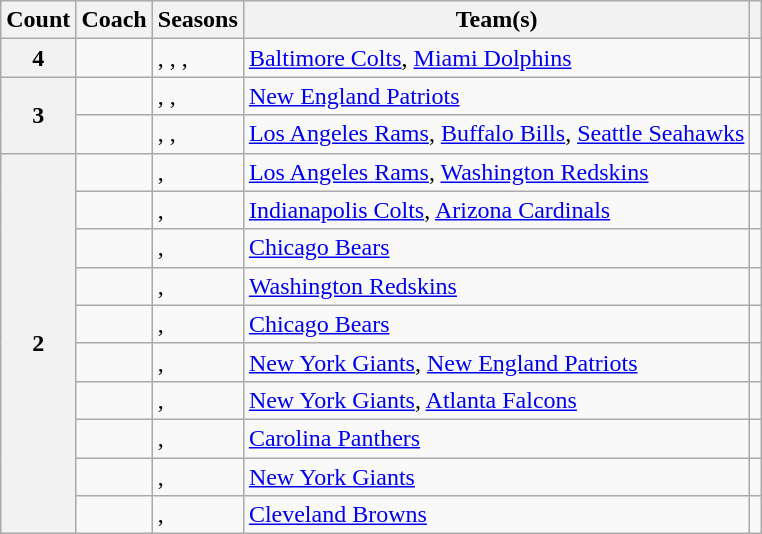<table class="wikitable sortable">
<tr>
<th scope="col">Count</th>
<th scope="col">Coach</th>
<th scope="col" class= "unsortable">Seasons</th>
<th scope="col" class= "unsortable">Team(s)</th>
<th scope="col" class= "unsortable"></th>
</tr>
<tr>
<th scope="row">4</th>
<td></td>
<td>, , , </td>
<td><a href='#'>Baltimore Colts</a>, <a href='#'>Miami Dolphins</a></td>
<td></td>
</tr>
<tr>
<th rowspan="2" scope="row">3</th>
<td></td>
<td>, , </td>
<td><a href='#'>New England Patriots</a></td>
<td></td>
</tr>
<tr>
<td></td>
<td>, , </td>
<td><a href='#'>Los Angeles Rams</a>, <a href='#'>Buffalo Bills</a>, <a href='#'>Seattle Seahawks</a></td>
<td></td>
</tr>
<tr>
<th rowspan="10" scope="row">2</th>
<td></td>
<td>, </td>
<td><a href='#'>Los Angeles Rams</a>, <a href='#'>Washington Redskins</a></td>
<td></td>
</tr>
<tr>
<td></td>
<td>, </td>
<td><a href='#'>Indianapolis Colts</a>, <a href='#'>Arizona Cardinals</a></td>
<td></td>
</tr>
<tr>
<td></td>
<td>, </td>
<td><a href='#'>Chicago Bears</a></td>
<td></td>
</tr>
<tr>
<td></td>
<td>, </td>
<td><a href='#'>Washington Redskins</a></td>
<td></td>
</tr>
<tr>
<td></td>
<td>, </td>
<td><a href='#'>Chicago Bears</a></td>
<td></td>
</tr>
<tr>
<td></td>
<td>, </td>
<td><a href='#'>New York Giants</a>, <a href='#'>New England Patriots</a></td>
<td></td>
</tr>
<tr>
<td></td>
<td>, </td>
<td><a href='#'>New York Giants</a>, <a href='#'>Atlanta Falcons</a></td>
<td></td>
</tr>
<tr>
<td></td>
<td>, </td>
<td><a href='#'>Carolina Panthers</a></td>
<td></td>
</tr>
<tr>
<td></td>
<td>, </td>
<td><a href='#'>New York Giants</a></td>
<td></td>
</tr>
<tr>
<td></td>
<td>, </td>
<td><a href='#'>Cleveland Browns</a></td>
<td></td>
</tr>
</table>
